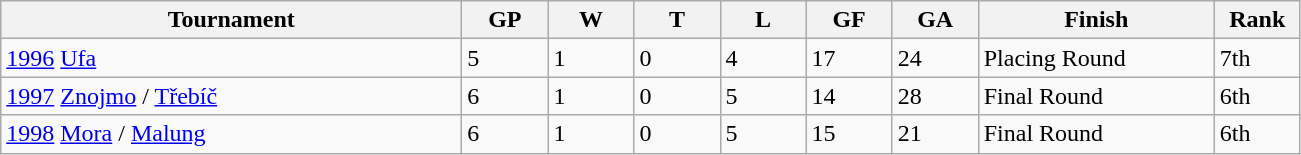<table class="wikitable">
<tr>
<th width=300>Tournament</th>
<th width=50>GP</th>
<th width=50>W</th>
<th width=50>T</th>
<th width=50>L</th>
<th width=50>GF</th>
<th width=50>GA</th>
<th width=150>Finish</th>
<th width=50>Rank</th>
</tr>
<tr>
<td> <a href='#'>1996</a> <a href='#'>Ufa</a></td>
<td>5</td>
<td>1</td>
<td>0</td>
<td>4</td>
<td>17</td>
<td>24</td>
<td>Placing Round</td>
<td>7th</td>
</tr>
<tr>
<td> <a href='#'>1997</a> <a href='#'>Znojmo</a> / <a href='#'>Třebíč</a></td>
<td>6</td>
<td>1</td>
<td>0</td>
<td>5</td>
<td>14</td>
<td>28</td>
<td>Final Round</td>
<td>6th</td>
</tr>
<tr>
<td> <a href='#'>1998</a> <a href='#'>Mora</a> / <a href='#'>Malung</a></td>
<td>6</td>
<td>1</td>
<td>0</td>
<td>5</td>
<td>15</td>
<td>21</td>
<td>Final Round</td>
<td>6th</td>
</tr>
</table>
